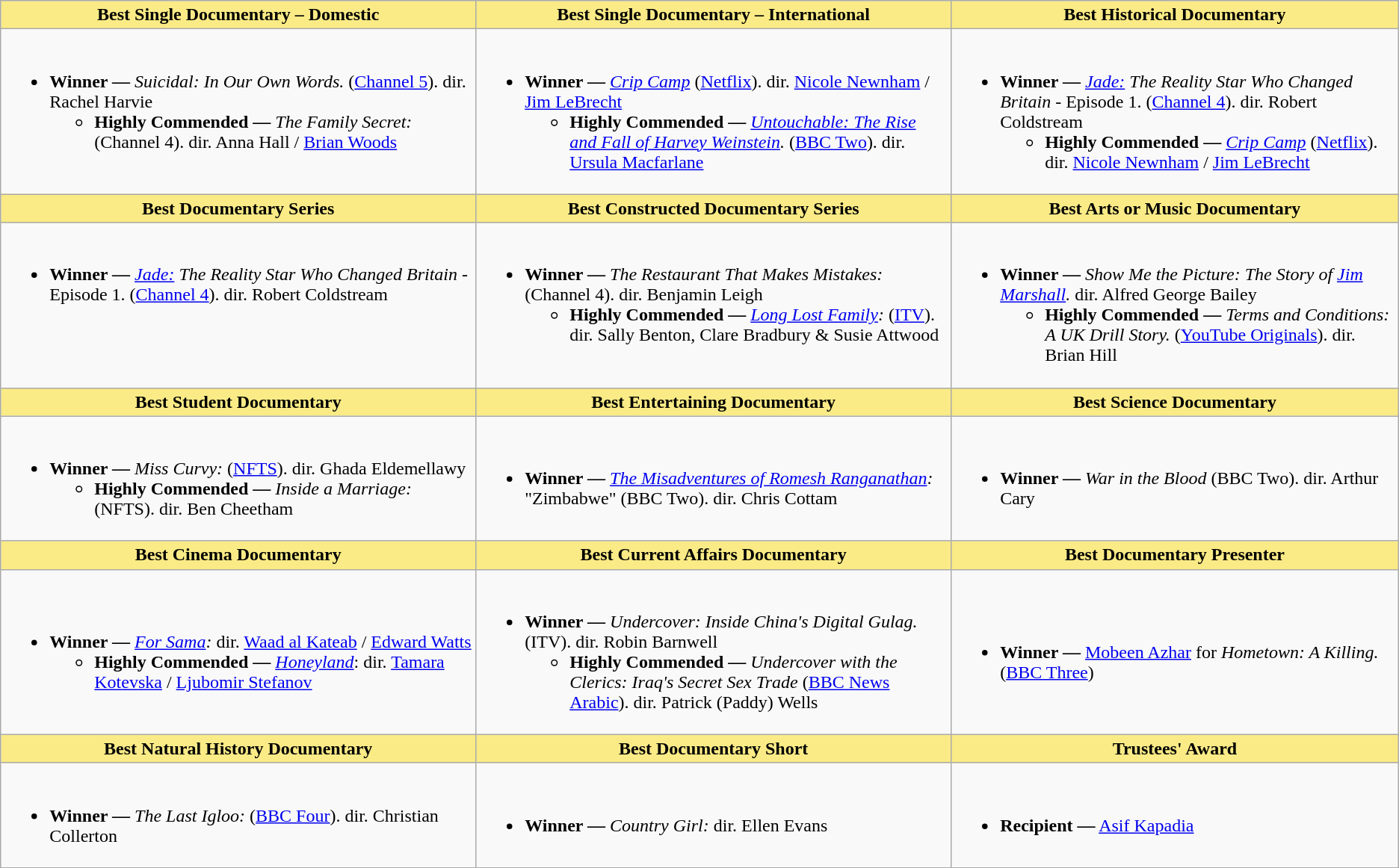<table class="wikitable" style="font-size:100%">
<tr>
<th style="background:#FAEB86;" width="34%"><strong>Best Single Documentary – Domestic</strong></th>
<th style="background:#FAEB86;" width="33%"><strong>Best Single Documentary – International</strong></th>
<th style="background:#FAEB86;" width="33%"><strong>Best Historical Documentary</strong></th>
</tr>
<tr>
<td style="vertical-align:top"><br><ul><li><strong>Winner —</strong> <em>Suicidal: In Our Own Words.</em> (<a href='#'>Channel 5</a>). dir. Rachel Harvie<ul><li><strong>Highly Commended —</strong> <em>The Family Secret:</em> (Channel 4). dir. Anna Hall / <a href='#'>Brian Woods</a></li></ul></li></ul></td>
<td style="vertical-align:top"><br><ul><li><strong>Winner —</strong> <em><a href='#'>Crip Camp</a></em> (<a href='#'>Netflix</a>). dir. <a href='#'>Nicole Newnham</a> / <a href='#'>Jim LeBrecht</a><ul><li><strong>Highly Commended —</strong> <em><a href='#'>Untouchable: The Rise and Fall of Harvey Weinstein</a>.</em> (<a href='#'>BBC Two</a>). dir. <a href='#'>Ursula Macfarlane</a></li></ul></li></ul></td>
<td style="vertical-align:top"><br><ul><li><strong>Winner —</strong> <em><a href='#'>Jade:</a> The Reality Star Who Changed Britain</em> - Episode 1. (<a href='#'>Channel 4</a>). dir. Robert Coldstream<ul><li><strong>Highly Commended —</strong> <em><a href='#'>Crip Camp</a></em> (<a href='#'>Netflix</a>). dir. <a href='#'>Nicole Newnham</a> / <a href='#'>Jim LeBrecht</a></li></ul></li></ul></td>
</tr>
<tr>
<th style="background:#FAEB86;" width="34%"><strong>Best Documentary Series</strong></th>
<th style="background:#FAEB86;" width="33%"><strong>Best Constructed Documentary Series</strong></th>
<th style="background:#FAEB86;" width="33%"><strong>Best Arts or Music Documentary</strong></th>
</tr>
<tr>
<td style="vertical-align:top"><br><ul><li><strong>Winner —</strong> <em><a href='#'>Jade:</a> The Reality Star Who Changed Britain</em> - Episode 1. (<a href='#'>Channel 4</a>). dir. Robert Coldstream</li></ul></td>
<td style="vertical-align:top"><br><ul><li><strong>Winner —</strong> <em>The Restaurant That Makes Mistakes:</em> (Channel 4). dir. Benjamin Leigh<ul><li><strong>Highly Commended —</strong> <em><a href='#'>Long Lost Family</a>:</em> (<a href='#'>ITV</a>). dir. Sally Benton, Clare Bradbury & Susie Attwood</li></ul></li></ul></td>
<td style="vertical-align:top"><br><ul><li><strong>Winner —</strong> <em>Show Me the Picture: The Story of <a href='#'>Jim Marshall</a>.</em> dir. Alfred George Bailey<ul><li><strong>Highly Commended —</strong> <em>Terms and Conditions: A UK Drill Story.</em> (<a href='#'>YouTube Originals</a>). dir. Brian Hill</li></ul></li></ul></td>
</tr>
<tr>
<th style="background:#FAEB86;" width="34%"><strong>Best Student Documentary</strong></th>
<th style="background:#FAEB86;" width="34%"><strong>Best Entertaining Documentary</strong></th>
<th style="background:#FAEB86;" width="34%"><strong>Best Science Documentary</strong></th>
</tr>
<tr>
<td><br><ul><li><strong>Winner —</strong> <em>Miss Curvy:</em> (<a href='#'>NFTS</a>). dir. Ghada Eldemellawy<ul><li><strong>Highly Commended —</strong> <em>Inside a Marriage:</em> (NFTS). dir. Ben Cheetham</li></ul></li></ul></td>
<td><br><ul><li><strong>Winner —</strong> <em><a href='#'>The Misadventures of Romesh Ranganathan</a>:</em> "Zimbabwe" (BBC Two). dir. Chris Cottam</li></ul></td>
<td><br><ul><li><strong>Winner —</strong> <em>War in the Blood</em> (BBC Two). dir. Arthur Cary</li></ul></td>
</tr>
<tr>
<th style="background:#FAEB86;" width="34%"><strong>Best Cinema Documentary</strong></th>
<th style="background:#FAEB86;" width="34%">Best Current Affairs Documentary</th>
<th style="background:#FAEB86;" width="34%">Best Documentary Presenter</th>
</tr>
<tr>
<td><br><ul><li><strong>Winner —</strong> <em><a href='#'>For Sama</a>:</em> dir. <a href='#'>Waad al Kateab</a> / <a href='#'>Edward Watts</a><ul><li><strong>Highly Commended —</strong> <em><a href='#'>Honeyland</a></em>: dir. <a href='#'>Tamara Kotevska</a> / <a href='#'>Ljubomir Stefanov</a></li></ul></li></ul></td>
<td><br><ul><li><strong>Winner —</strong> <em>Undercover: Inside China's Digital Gulag.</em> (ITV). dir. Robin Barnwell<ul><li><strong>Highly Commended —</strong> <em>Undercover with the Clerics: Iraq's Secret Sex Trade</em> (<a href='#'>BBC News Arabic</a>). dir. Patrick (Paddy) Wells</li></ul></li></ul></td>
<td><br><ul><li><strong>Winner —</strong> <a href='#'>Mobeen Azhar</a> for <em>Hometown: A Killing.</em> (<a href='#'>BBC Three</a>)</li></ul></td>
</tr>
<tr>
<th style="background:#FAEB86;" width="34%"><strong>Best Natural History Documentary</strong></th>
<th style="background:#FAEB86;" width="34%"><strong>Best Documentary Short</strong></th>
<th style="background:#FAEB86;" width="34%"><strong>Trustees' Award</strong></th>
</tr>
<tr>
<td><br><ul><li><strong>Winner —</strong> <em>The Last Igloo:</em> (<a href='#'>BBC Four</a>). dir. Christian Collerton</li></ul></td>
<td><br><ul><li><strong>Winner —</strong> <em>Country Girl:</em> dir. Ellen Evans</li></ul></td>
<td><br><ul><li><strong>Recipient —</strong> <a href='#'>Asif Kapadia</a></li></ul></td>
</tr>
</table>
